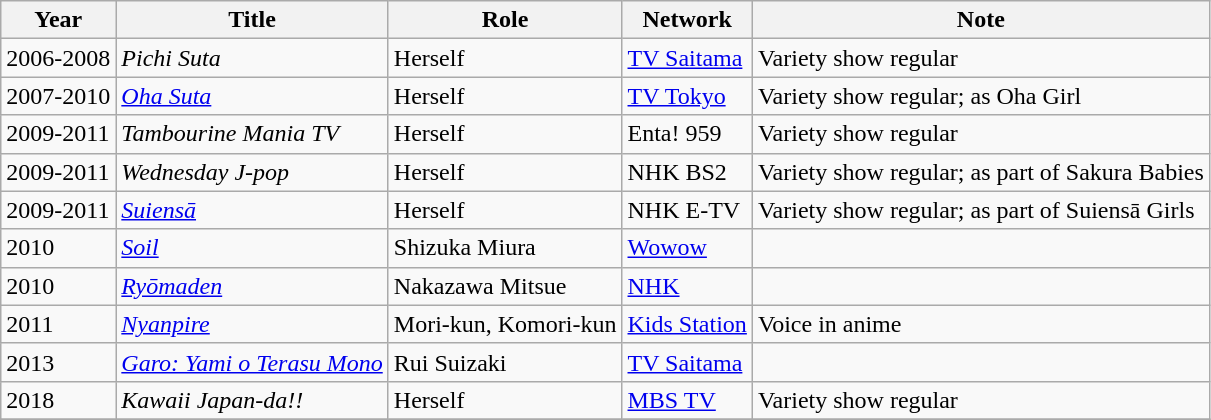<table class="wikitable">
<tr>
<th>Year</th>
<th>Title</th>
<th>Role</th>
<th>Network</th>
<th>Note</th>
</tr>
<tr>
<td>2006-2008</td>
<td><em>Pichi Suta</em></td>
<td>Herself</td>
<td><a href='#'>TV Saitama</a></td>
<td>Variety show regular</td>
</tr>
<tr>
<td>2007-2010</td>
<td><em><a href='#'>Oha Suta</a></em></td>
<td>Herself</td>
<td><a href='#'>TV Tokyo</a></td>
<td>Variety show regular; as Oha Girl</td>
</tr>
<tr>
<td>2009-2011</td>
<td><em>Tambourine Mania TV</em></td>
<td>Herself</td>
<td>Enta! 959</td>
<td>Variety show regular</td>
</tr>
<tr>
<td>2009-2011</td>
<td><em>Wednesday J-pop</em></td>
<td>Herself</td>
<td>NHK BS2</td>
<td>Variety show regular; as part of Sakura Babies</td>
</tr>
<tr>
<td>2009-2011</td>
<td><em><a href='#'>Suiensā</a></em></td>
<td>Herself</td>
<td>NHK E-TV</td>
<td>Variety show regular; as part of Suiensā Girls</td>
</tr>
<tr>
<td>2010</td>
<td><em><a href='#'>Soil</a></em></td>
<td>Shizuka Miura</td>
<td><a href='#'>Wowow</a></td>
<td></td>
</tr>
<tr>
<td>2010</td>
<td><em><a href='#'>Ryōmaden</a></em></td>
<td>Nakazawa Mitsue</td>
<td><a href='#'>NHK</a></td>
<td></td>
</tr>
<tr>
<td>2011</td>
<td><em><a href='#'>Nyanpire</a></em></td>
<td>Mori-kun, Komori-kun</td>
<td><a href='#'>Kids Station</a></td>
<td>Voice in anime</td>
</tr>
<tr>
<td>2013</td>
<td><em><a href='#'>Garo: Yami o Terasu Mono</a></em></td>
<td>Rui Suizaki</td>
<td><a href='#'>TV Saitama</a></td>
<td></td>
</tr>
<tr>
<td>2018</td>
<td><em>Kawaii Japan-da!!</em></td>
<td>Herself</td>
<td><a href='#'>MBS TV</a></td>
<td>Variety show regular</td>
</tr>
<tr>
</tr>
</table>
